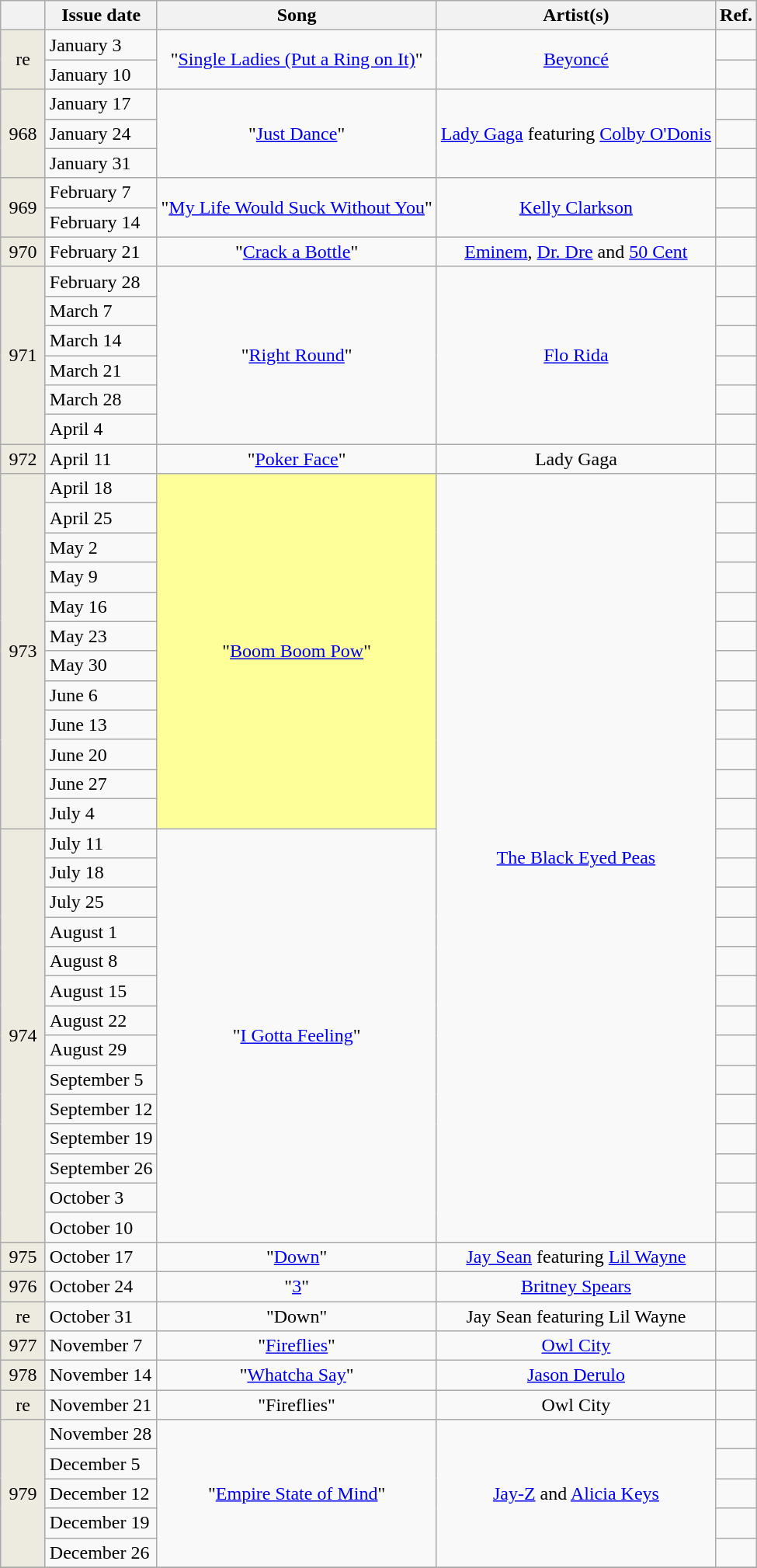<table class="wikitable">
<tr>
<th width=31></th>
<th>Issue date</th>
<th>Song</th>
<th>Artist(s)</th>
<th>Ref.</th>
</tr>
<tr>
<td bgcolor=#EDEAE0 align=center rowspan=2>re</td>
<td>January 3</td>
<td style="text-align: center;" rowspan="2">"<a href='#'>Single Ladies (Put a Ring on It)</a>"</td>
<td style="text-align: center;" rowspan="2"><a href='#'>Beyoncé</a></td>
<td style="text-align: center;"></td>
</tr>
<tr>
<td>January 10</td>
<td style="text-align: center;"></td>
</tr>
<tr>
<td bgcolor=#EDEAE0 align=center rowspan=3>968</td>
<td>January 17</td>
<td style="text-align: center;" rowspan="3">"<a href='#'>Just Dance</a>"</td>
<td style="text-align: center;" rowspan="3"><a href='#'>Lady Gaga</a> featuring <a href='#'>Colby O'Donis</a></td>
<td style="text-align: center;"></td>
</tr>
<tr>
<td>January 24</td>
<td style="text-align: center;"></td>
</tr>
<tr>
<td>January 31</td>
<td style="text-align: center;"></td>
</tr>
<tr>
<td bgcolor=#EDEAE0 align=center rowspan=2>969</td>
<td>February 7</td>
<td style="text-align: center;" rowspan="2">"<a href='#'>My Life Would Suck Without You</a>"</td>
<td style="text-align: center;" rowspan="2"><a href='#'>Kelly Clarkson</a></td>
<td style="text-align: center;"></td>
</tr>
<tr>
<td>February 14</td>
<td style="text-align: center;"></td>
</tr>
<tr>
<td bgcolor=#EDEAE0 align=center>970</td>
<td>February 21</td>
<td style="text-align: center;">"<a href='#'>Crack a Bottle</a>"</td>
<td style="text-align: center;"><a href='#'>Eminem</a>, <a href='#'>Dr. Dre</a> and <a href='#'>50 Cent</a></td>
<td style="text-align: center;"></td>
</tr>
<tr>
<td bgcolor=#EDEAE0 align=center rowspan=6>971</td>
<td>February 28</td>
<td style="text-align: center;" rowspan="6">"<a href='#'>Right Round</a>"</td>
<td style="text-align: center;" rowspan="6"><a href='#'>Flo Rida</a></td>
<td style="text-align: center;"></td>
</tr>
<tr>
<td>March 7</td>
<td style="text-align: center;"></td>
</tr>
<tr>
<td>March 14</td>
<td style="text-align: center;"></td>
</tr>
<tr>
<td>March 21</td>
<td style="text-align: center;"></td>
</tr>
<tr>
<td>March 28</td>
<td style="text-align: center;"></td>
</tr>
<tr>
<td>April 4</td>
<td style="text-align: center;"></td>
</tr>
<tr>
<td bgcolor=#EDEAE0 align=center>972</td>
<td>April 11</td>
<td style="text-align: center;">"<a href='#'>Poker Face</a>"</td>
<td style="text-align: center;">Lady Gaga</td>
<td style="text-align: center;"></td>
</tr>
<tr>
<td bgcolor=#EDEAE0 align=center rowspan=12>973</td>
<td>April 18</td>
<td bgcolor=#FFFF99 style="text-align: center;" rowspan="12">"<a href='#'>Boom Boom Pow</a>"</td>
<td style="text-align: center;" rowspan="26"><a href='#'>The Black Eyed Peas</a></td>
<td style="text-align: center;"></td>
</tr>
<tr>
<td>April 25</td>
<td style="text-align: center;"></td>
</tr>
<tr>
<td>May 2</td>
<td style="text-align: center;"></td>
</tr>
<tr>
<td>May 9</td>
<td style="text-align: center;"></td>
</tr>
<tr>
<td>May 16</td>
<td style="text-align: center;"></td>
</tr>
<tr>
<td>May 23</td>
<td style="text-align: center;"></td>
</tr>
<tr>
<td>May 30</td>
<td style="text-align: center;"></td>
</tr>
<tr>
<td>June 6</td>
<td style="text-align: center;"></td>
</tr>
<tr>
<td>June 13</td>
<td style="text-align: center;"></td>
</tr>
<tr>
<td>June 20</td>
<td style="text-align: center;"></td>
</tr>
<tr>
<td>June 27</td>
<td style="text-align: center;"></td>
</tr>
<tr>
<td>July 4</td>
<td style="text-align: center;"></td>
</tr>
<tr>
<td bgcolor=#EDEAE0 align=center rowspan=14>974</td>
<td>July 11</td>
<td style="text-align: center;" rowspan="14">"<a href='#'>I Gotta Feeling</a>"</td>
<td style="text-align: center;"></td>
</tr>
<tr>
<td>July 18</td>
<td style="text-align: center;"></td>
</tr>
<tr>
<td>July 25</td>
<td style="text-align: center;"></td>
</tr>
<tr>
<td>August 1</td>
<td style="text-align: center;"></td>
</tr>
<tr>
<td>August 8</td>
<td style="text-align: center;"></td>
</tr>
<tr>
<td>August 15</td>
<td style="text-align: center;"></td>
</tr>
<tr>
<td>August 22</td>
<td style="text-align: center;"></td>
</tr>
<tr>
<td>August 29</td>
<td style="text-align: center;"></td>
</tr>
<tr>
<td>September 5</td>
<td style="text-align: center;"></td>
</tr>
<tr>
<td>September 12</td>
<td style="text-align: center;"></td>
</tr>
<tr>
<td>September 19</td>
<td style="text-align: center;"></td>
</tr>
<tr>
<td>September 26</td>
<td style="text-align: center;"></td>
</tr>
<tr>
<td>October 3</td>
<td style="text-align: center;"></td>
</tr>
<tr>
<td>October 10</td>
<td style="text-align: center;"></td>
</tr>
<tr>
<td bgcolor=#EDEAE0 align=center>975</td>
<td>October 17</td>
<td style="text-align: center;">"<a href='#'>Down</a>"</td>
<td style="text-align: center;"><a href='#'>Jay Sean</a> featuring <a href='#'>Lil Wayne</a></td>
<td style="text-align: center;"></td>
</tr>
<tr>
<td bgcolor=#EDEAE0 align=center>976</td>
<td>October 24</td>
<td style="text-align: center;">"<a href='#'>3</a>"</td>
<td style="text-align: center;"><a href='#'>Britney Spears</a></td>
<td style="text-align: center;"></td>
</tr>
<tr>
<td bgcolor=#EDEAE0 align=center>re</td>
<td>October 31</td>
<td style="text-align: center;" rowspan="1">"Down"</td>
<td style="text-align: center;" rowspan="1">Jay Sean featuring Lil Wayne</td>
<td style="text-align: center;"></td>
</tr>
<tr>
<td bgcolor=#EDEAE0 align=center>977</td>
<td>November 7</td>
<td style="text-align: center;">"<a href='#'>Fireflies</a>"</td>
<td style="text-align: center;"><a href='#'>Owl City</a></td>
<td style="text-align: center;"></td>
</tr>
<tr>
<td bgcolor=#EDEAE0 align=center>978</td>
<td>November 14</td>
<td style="text-align: center;">"<a href='#'>Whatcha Say</a>"</td>
<td style="text-align: center;"><a href='#'>Jason Derulo</a></td>
<td style="text-align: center;"></td>
</tr>
<tr>
<td bgcolor=#EDEAE0 align=center>re</td>
<td>November 21</td>
<td style="text-align: center;" rowspan="1">"Fireflies"</td>
<td style="text-align: center;" rowspan="1">Owl City</td>
<td style="text-align: center;"></td>
</tr>
<tr>
<td bgcolor=#EDEAE0 align=center rowspan=5>979</td>
<td>November 28</td>
<td style="text-align: center;" rowspan="5">"<a href='#'>Empire State of Mind</a>"</td>
<td style="text-align: center;" rowspan="5"><a href='#'>Jay-Z</a> and <a href='#'>Alicia Keys</a></td>
<td style="text-align: center;"></td>
</tr>
<tr>
<td>December 5</td>
<td style="text-align: center;"></td>
</tr>
<tr>
<td>December 12</td>
<td style="text-align: center;"></td>
</tr>
<tr>
<td>December 19</td>
<td style="text-align: center;"></td>
</tr>
<tr>
<td>December 26</td>
<td style="text-align: center;"></td>
</tr>
<tr>
</tr>
</table>
